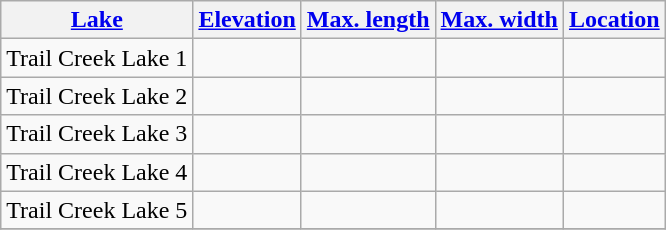<table class="wikitable sortable">
<tr>
<th><a href='#'>Lake</a></th>
<th><a href='#'>Elevation</a></th>
<th><a href='#'>Max. length</a></th>
<th><a href='#'>Max. width</a></th>
<th><a href='#'>Location</a></th>
</tr>
<tr>
<td>Trail Creek Lake 1</td>
<td></td>
<td></td>
<td></td>
<td></td>
</tr>
<tr>
<td>Trail Creek Lake 2</td>
<td></td>
<td></td>
<td></td>
<td></td>
</tr>
<tr>
<td>Trail Creek Lake 3</td>
<td></td>
<td></td>
<td></td>
<td></td>
</tr>
<tr>
<td>Trail Creek Lake 4</td>
<td></td>
<td></td>
<td></td>
<td></td>
</tr>
<tr>
<td>Trail Creek Lake 5</td>
<td></td>
<td></td>
<td></td>
<td></td>
</tr>
<tr>
</tr>
</table>
